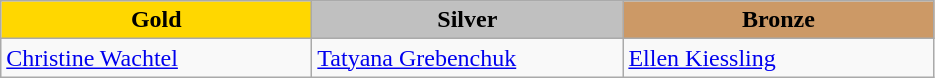<table class="wikitable" style="text-align:left">
<tr align="center">
<td width=200 bgcolor=gold><strong>Gold</strong></td>
<td width=200 bgcolor=silver><strong>Silver</strong></td>
<td width=200 bgcolor=CC9966><strong>Bronze</strong></td>
</tr>
<tr>
<td><a href='#'>Christine Wachtel</a><br><em></em></td>
<td><a href='#'>Tatyana Grebenchuk</a><br><em></em></td>
<td><a href='#'>Ellen Kiessling</a><br><em></em></td>
</tr>
</table>
